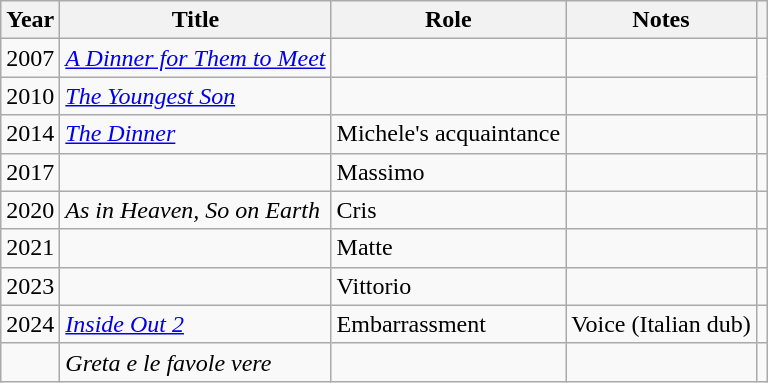<table class="wikitable plainrowheaders sortable">
<tr>
<th>Year</th>
<th>Title</th>
<th>Role</th>
<th class="unsortable">Notes</th>
<th class="unsortable"></th>
</tr>
<tr>
<td>2007</td>
<td><em><a href='#'>A Dinner for Them to Meet</a></em></td>
<td></td>
<td></td>
<td rowspan="2"></td>
</tr>
<tr>
<td>2010</td>
<td><em><a href='#'>The Youngest Son</a></em></td>
<td></td>
<td></td>
</tr>
<tr>
<td>2014</td>
<td><em><a href='#'>The Dinner</a></em></td>
<td>Michele's acquaintance</td>
<td></td>
<td></td>
</tr>
<tr>
<td>2017</td>
<td><em></em></td>
<td>Massimo</td>
<td></td>
<td></td>
</tr>
<tr>
<td>2020</td>
<td><em>As in Heaven, So on Earth</em></td>
<td>Cris</td>
<td></td>
<td></td>
</tr>
<tr>
<td>2021</td>
<td><em></em></td>
<td>Matte</td>
<td></td>
<td></td>
</tr>
<tr>
<td>2023</td>
<td><em></em></td>
<td>Vittorio</td>
<td></td>
<td></td>
</tr>
<tr>
<td>2024</td>
<td><em><a href='#'>Inside Out 2</a></em></td>
<td>Embarrassment</td>
<td>Voice (Italian dub)</td>
<td></td>
</tr>
<tr>
<td></td>
<td><em>Greta e le favole vere</em></td>
<td></td>
<td></td>
<td></td>
</tr>
</table>
